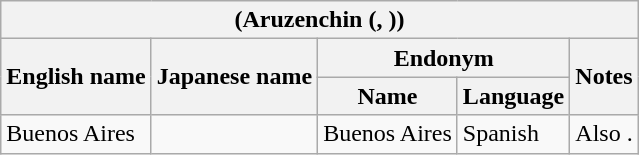<table class="wikitable sortable">
<tr>
<th colspan="5"> (Aruzenchin (,  ))</th>
</tr>
<tr>
<th rowspan="2">English name</th>
<th rowspan="2">Japanese name</th>
<th colspan="2">Endonym</th>
<th rowspan="2">Notes</th>
</tr>
<tr>
<th>Name</th>
<th>Language</th>
</tr>
<tr>
<td>Buenos Aires</td>
<td><br></td>
<td>Buenos Aires</td>
<td>Spanish</td>
<td>Also .</td>
</tr>
</table>
